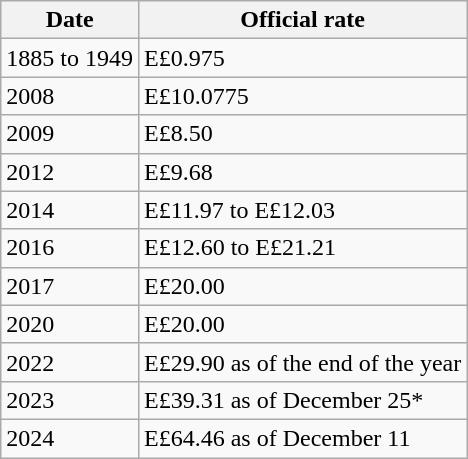<table class="wikitable">
<tr>
<th>Date</th>
<th>Official rate</th>
</tr>
<tr>
<td>1885 to 1949</td>
<td>E£0.975</td>
</tr>
<tr>
<td>2008</td>
<td>E£10.0775</td>
</tr>
<tr>
<td>2009</td>
<td>E£8.50</td>
</tr>
<tr>
<td>2012</td>
<td>E£9.68</td>
</tr>
<tr>
<td>2014</td>
<td>E£11.97 to E£12.03</td>
</tr>
<tr>
<td>2016</td>
<td>E£12.60 to E£21.21</td>
</tr>
<tr>
<td>2017</td>
<td>E£20.00</td>
</tr>
<tr>
<td>2020</td>
<td>E£20.00</td>
</tr>
<tr>
<td>2022</td>
<td>E£29.90 as of the end of the year</td>
</tr>
<tr>
<td>2023</td>
<td>E£39.31 as of December 25*</td>
</tr>
<tr>
<td>2024</td>
<td>E£64.46 as of December 11</td>
</tr>
</table>
